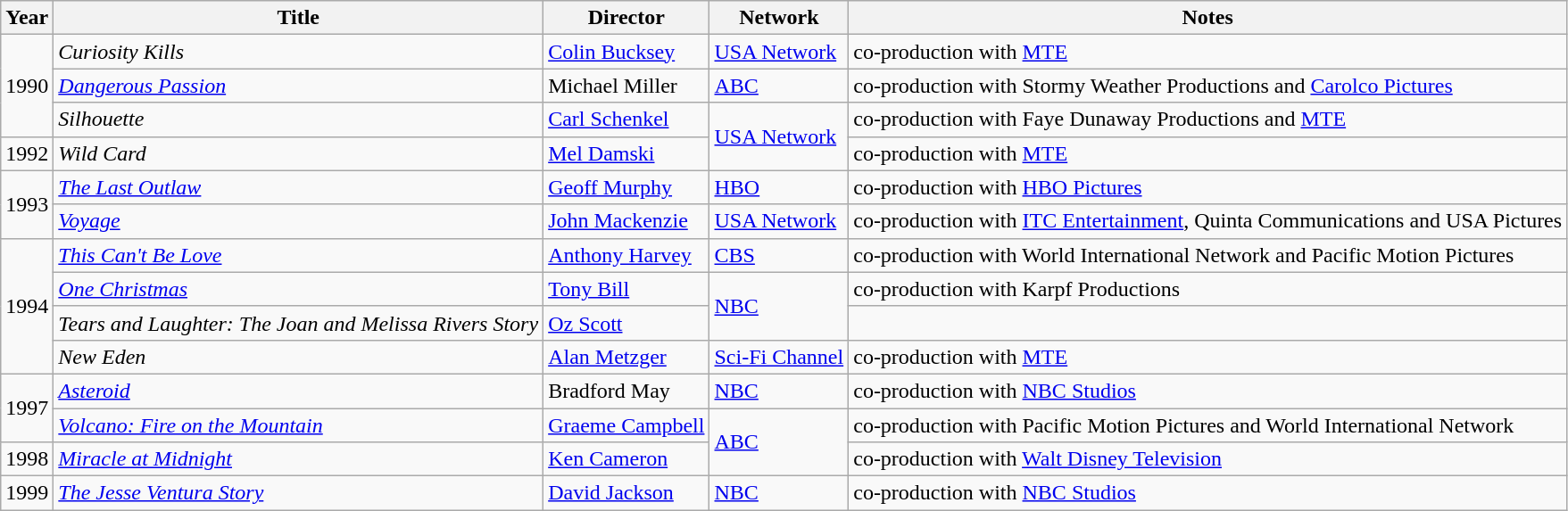<table class="wikitable sortable">
<tr>
<th>Year</th>
<th>Title</th>
<th>Director</th>
<th>Network</th>
<th>Notes</th>
</tr>
<tr>
<td rowspan="3">1990</td>
<td><em>Curiosity Kills</em></td>
<td><a href='#'>Colin Bucksey</a></td>
<td><a href='#'>USA Network</a></td>
<td>co-production with <a href='#'>MTE</a></td>
</tr>
<tr>
<td><em><a href='#'>Dangerous Passion</a></em></td>
<td>Michael Miller</td>
<td><a href='#'>ABC</a></td>
<td>co-production with Stormy Weather Productions and <a href='#'>Carolco Pictures</a></td>
</tr>
<tr>
<td><em>Silhouette</em></td>
<td><a href='#'>Carl Schenkel</a></td>
<td rowspan="2"><a href='#'>USA Network</a></td>
<td>co-production with Faye Dunaway Productions and <a href='#'>MTE</a></td>
</tr>
<tr>
<td>1992</td>
<td><em>Wild Card</em></td>
<td><a href='#'>Mel Damski</a></td>
<td>co-production with <a href='#'>MTE</a></td>
</tr>
<tr>
<td rowspan="2">1993</td>
<td><em><a href='#'>The Last Outlaw</a></em></td>
<td><a href='#'>Geoff Murphy</a></td>
<td><a href='#'>HBO</a></td>
<td>co-production with <a href='#'>HBO Pictures</a></td>
</tr>
<tr>
<td><em><a href='#'>Voyage</a></em></td>
<td><a href='#'>John Mackenzie</a></td>
<td><a href='#'>USA Network</a></td>
<td>co-production with <a href='#'>ITC Entertainment</a>, Quinta Communications and USA Pictures</td>
</tr>
<tr>
<td rowspan="4">1994</td>
<td><em><a href='#'>This Can't Be Love</a></em></td>
<td><a href='#'>Anthony Harvey</a></td>
<td><a href='#'>CBS</a></td>
<td>co-production with World International Network and Pacific Motion Pictures</td>
</tr>
<tr>
<td><em><a href='#'>One Christmas</a></em></td>
<td><a href='#'>Tony Bill</a></td>
<td rowspan="2"><a href='#'>NBC</a></td>
<td>co-production with Karpf Productions</td>
</tr>
<tr>
<td><em>Tears and Laughter: The Joan and Melissa Rivers Story</em></td>
<td><a href='#'>Oz Scott</a></td>
<td></td>
</tr>
<tr>
<td><em>New Eden</em></td>
<td><a href='#'>Alan Metzger</a></td>
<td><a href='#'>Sci-Fi Channel</a></td>
<td>co-production with <a href='#'>MTE</a></td>
</tr>
<tr>
<td rowspan="2">1997</td>
<td><em><a href='#'>Asteroid</a></em></td>
<td>Bradford May</td>
<td><a href='#'>NBC</a></td>
<td>co-production with <a href='#'>NBC Studios</a></td>
</tr>
<tr>
<td><em><a href='#'>Volcano: Fire on the Mountain</a></em></td>
<td><a href='#'>Graeme Campbell</a></td>
<td rowspan="2"><a href='#'>ABC</a></td>
<td>co-production with Pacific Motion Pictures and World International Network</td>
</tr>
<tr>
<td>1998</td>
<td><em><a href='#'>Miracle at Midnight</a></em></td>
<td><a href='#'>Ken Cameron</a></td>
<td>co-production with <a href='#'>Walt Disney Television</a></td>
</tr>
<tr>
<td>1999</td>
<td><em><a href='#'>The Jesse Ventura Story</a></em></td>
<td><a href='#'>David Jackson</a></td>
<td><a href='#'>NBC</a></td>
<td>co-production with <a href='#'>NBC Studios</a></td>
</tr>
</table>
